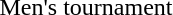<table>
<tr valign="top">
<td>Men's tournament<br></td>
<td></td>
<td></td>
<td></td>
</tr>
</table>
